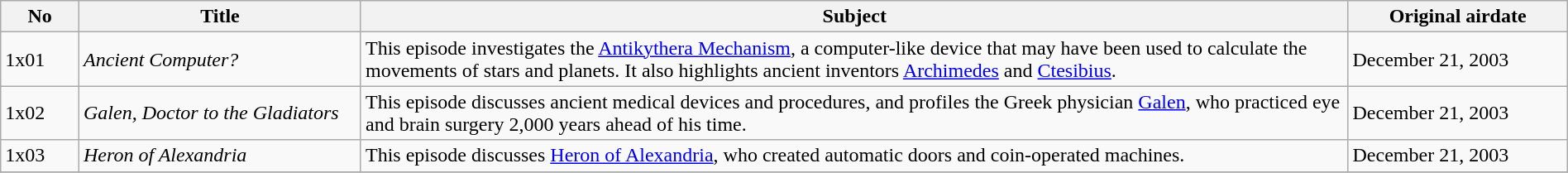<table class="wikitable" width=100%>
<tr>
<th width=5%>No</th>
<th width=18%>Title</th>
<th width=63%>Subject</th>
<th width=14%>Original airdate</th>
</tr>
<tr>
<td>1x01</td>
<td><em>Ancient Computer?</em></td>
<td>This episode investigates the <a href='#'>Antikythera Mechanism</a>, a computer-like device that may have been used to calculate the movements of stars and planets. It also highlights ancient inventors <a href='#'>Archimedes</a> and <a href='#'>Ctesibius</a>.</td>
<td>December 21, 2003</td>
</tr>
<tr>
<td>1x02</td>
<td><em>Galen, Doctor to the Gladiators</em></td>
<td>This episode discusses ancient medical devices and procedures, and profiles the Greek physician <a href='#'>Galen</a>, who practiced eye and brain surgery 2,000 years ahead of his time.</td>
<td>December 21, 2003</td>
</tr>
<tr>
<td>1x03</td>
<td><em>Heron of Alexandria</em></td>
<td>This episode discusses <a href='#'>Heron of Alexandria</a>, who created automatic doors and coin-operated machines.</td>
<td>December 21, 2003</td>
</tr>
<tr>
</tr>
</table>
